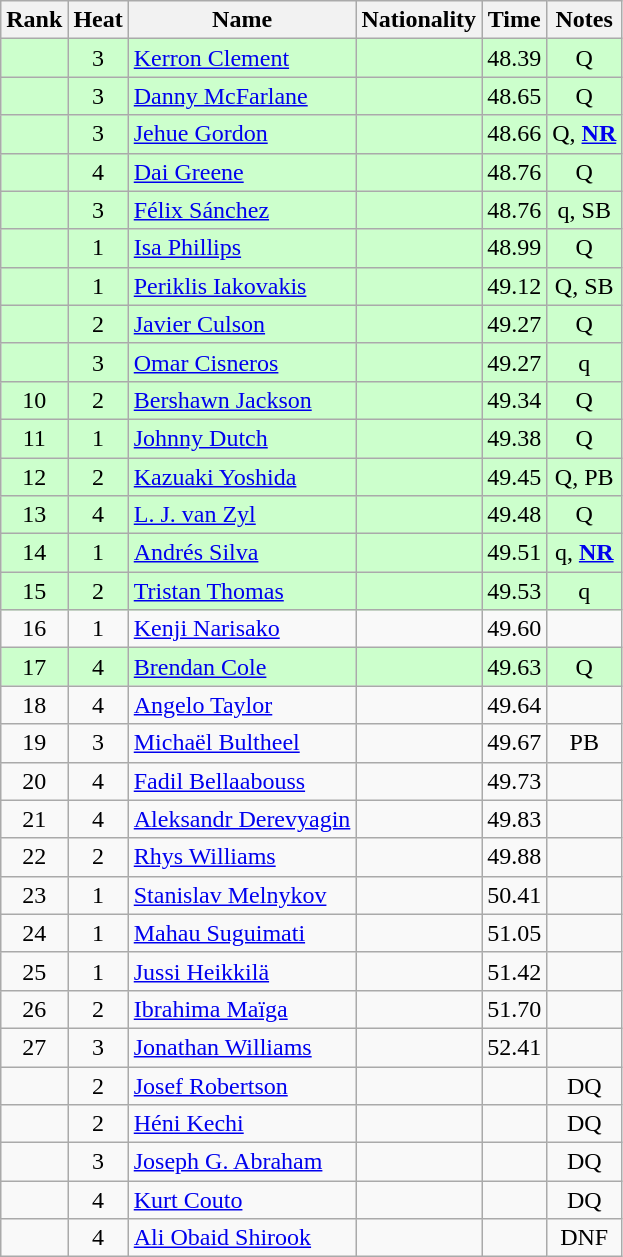<table class="wikitable sortable" style="text-align:center">
<tr>
<th>Rank</th>
<th>Heat</th>
<th>Name</th>
<th>Nationality</th>
<th>Time</th>
<th>Notes</th>
</tr>
<tr bgcolor=ccffcc>
<td></td>
<td>3</td>
<td align=left><a href='#'>Kerron Clement</a></td>
<td align=left></td>
<td>48.39</td>
<td>Q</td>
</tr>
<tr bgcolor=ccffcc>
<td></td>
<td>3</td>
<td align=left><a href='#'>Danny McFarlane</a></td>
<td align=left></td>
<td>48.65</td>
<td>Q</td>
</tr>
<tr bgcolor=ccffcc>
<td></td>
<td>3</td>
<td align=left><a href='#'>Jehue Gordon</a></td>
<td align=left></td>
<td>48.66</td>
<td>Q, <strong><a href='#'>NR</a></strong></td>
</tr>
<tr bgcolor=ccffcc>
<td></td>
<td>4</td>
<td align=left><a href='#'>Dai Greene</a></td>
<td align=left></td>
<td>48.76</td>
<td>Q</td>
</tr>
<tr bgcolor=ccffcc>
<td></td>
<td>3</td>
<td align=left><a href='#'>Félix Sánchez</a></td>
<td align=left></td>
<td>48.76</td>
<td>q, SB</td>
</tr>
<tr bgcolor=ccffcc>
<td></td>
<td>1</td>
<td align=left><a href='#'>Isa Phillips</a></td>
<td align=left></td>
<td>48.99</td>
<td>Q</td>
</tr>
<tr bgcolor=ccffcc>
<td></td>
<td>1</td>
<td align=left><a href='#'>Periklis Iakovakis</a></td>
<td align=left></td>
<td>49.12</td>
<td>Q,  SB</td>
</tr>
<tr bgcolor=ccffcc>
<td></td>
<td>2</td>
<td align=left><a href='#'>Javier Culson</a></td>
<td align=left></td>
<td>49.27</td>
<td>Q</td>
</tr>
<tr bgcolor=ccffcc>
<td></td>
<td>3</td>
<td align=left><a href='#'>Omar Cisneros</a></td>
<td align=left></td>
<td>49.27</td>
<td>q</td>
</tr>
<tr bgcolor=ccffcc>
<td>10</td>
<td>2</td>
<td align=left><a href='#'>Bershawn Jackson</a></td>
<td align=left></td>
<td>49.34</td>
<td>Q</td>
</tr>
<tr bgcolor=ccffcc>
<td>11</td>
<td>1</td>
<td align=left><a href='#'>Johnny Dutch</a></td>
<td align=left></td>
<td>49.38</td>
<td>Q</td>
</tr>
<tr bgcolor=ccffcc>
<td>12</td>
<td>2</td>
<td align=left><a href='#'>Kazuaki Yoshida</a></td>
<td align=left></td>
<td>49.45</td>
<td>Q, PB</td>
</tr>
<tr bgcolor=ccffcc>
<td>13</td>
<td>4</td>
<td align=left><a href='#'>L. J. van Zyl</a></td>
<td align=left></td>
<td>49.48</td>
<td>Q</td>
</tr>
<tr bgcolor=ccffcc>
<td>14</td>
<td>1</td>
<td align=left><a href='#'>Andrés Silva</a></td>
<td align=left></td>
<td>49.51</td>
<td>q, <strong><a href='#'>NR</a></strong></td>
</tr>
<tr bgcolor=ccffcc>
<td>15</td>
<td>2</td>
<td align=left><a href='#'>Tristan Thomas</a></td>
<td align=left></td>
<td>49.53</td>
<td>q</td>
</tr>
<tr>
<td>16</td>
<td>1</td>
<td align=left><a href='#'>Kenji Narisako</a></td>
<td align=left></td>
<td>49.60</td>
<td></td>
</tr>
<tr bgcolor=ccffcc>
<td>17</td>
<td>4</td>
<td align=left><a href='#'>Brendan Cole</a></td>
<td align=left></td>
<td>49.63</td>
<td>Q</td>
</tr>
<tr>
<td>18</td>
<td>4</td>
<td align=left><a href='#'>Angelo Taylor</a></td>
<td align=left></td>
<td>49.64</td>
<td></td>
</tr>
<tr>
<td>19</td>
<td>3</td>
<td align=left><a href='#'>Michaël Bultheel</a></td>
<td align=left></td>
<td>49.67</td>
<td>PB</td>
</tr>
<tr>
<td>20</td>
<td>4</td>
<td align=left><a href='#'>Fadil Bellaabouss</a></td>
<td align=left></td>
<td>49.73</td>
<td></td>
</tr>
<tr>
<td>21</td>
<td>4</td>
<td align=left><a href='#'>Aleksandr Derevyagin</a></td>
<td align=left></td>
<td>49.83</td>
<td></td>
</tr>
<tr>
<td>22</td>
<td>2</td>
<td align=left><a href='#'>Rhys Williams</a></td>
<td align=left></td>
<td>49.88</td>
<td></td>
</tr>
<tr>
<td>23</td>
<td>1</td>
<td align=left><a href='#'>Stanislav Melnykov</a></td>
<td align=left></td>
<td>50.41</td>
<td></td>
</tr>
<tr>
<td>24</td>
<td>1</td>
<td align=left><a href='#'>Mahau Suguimati</a></td>
<td align=left></td>
<td>51.05</td>
<td></td>
</tr>
<tr>
<td>25</td>
<td>1</td>
<td align=left><a href='#'>Jussi Heikkilä</a></td>
<td align=left></td>
<td>51.42</td>
<td></td>
</tr>
<tr>
<td>26</td>
<td>2</td>
<td align=left><a href='#'>Ibrahima Maïga</a></td>
<td align=left></td>
<td>51.70</td>
<td></td>
</tr>
<tr>
<td>27</td>
<td>3</td>
<td align=left><a href='#'>Jonathan Williams</a></td>
<td align=left></td>
<td>52.41</td>
<td></td>
</tr>
<tr>
<td></td>
<td>2</td>
<td align=left><a href='#'>Josef Robertson</a></td>
<td align=left></td>
<td></td>
<td>DQ</td>
</tr>
<tr>
<td></td>
<td>2</td>
<td align=left><a href='#'>Héni Kechi</a></td>
<td align=left></td>
<td></td>
<td>DQ</td>
</tr>
<tr>
<td></td>
<td>3</td>
<td align=left><a href='#'>Joseph G. Abraham</a></td>
<td align=left></td>
<td></td>
<td>DQ</td>
</tr>
<tr>
<td></td>
<td>4</td>
<td align=left><a href='#'>Kurt Couto</a></td>
<td align=left></td>
<td></td>
<td>DQ</td>
</tr>
<tr>
<td></td>
<td>4</td>
<td align=left><a href='#'>Ali Obaid Shirook</a></td>
<td align=left></td>
<td></td>
<td>DNF</td>
</tr>
</table>
